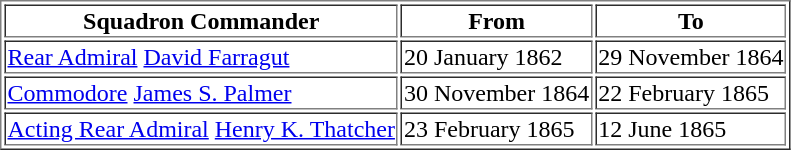<table border=1>
<tr>
<th>Squadron Commander</th>
<th>From</th>
<th>To</th>
</tr>
<tr>
<td><a href='#'>Rear Admiral</a> <a href='#'>David Farragut</a></td>
<td>20 January 1862</td>
<td>29 November 1864</td>
</tr>
<tr>
<td><a href='#'>Commodore</a> <a href='#'>James S. Palmer</a></td>
<td>30 November 1864</td>
<td>22 February 1865</td>
</tr>
<tr>
<td><a href='#'>Acting Rear Admiral</a> <a href='#'>Henry K. Thatcher</a></td>
<td>23 February 1865</td>
<td>12 June 1865</td>
</tr>
</table>
